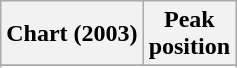<table class="wikitable sortable">
<tr>
<th align="left">Chart (2003)</th>
<th align="center">Peak<br>position</th>
</tr>
<tr>
</tr>
<tr>
</tr>
</table>
